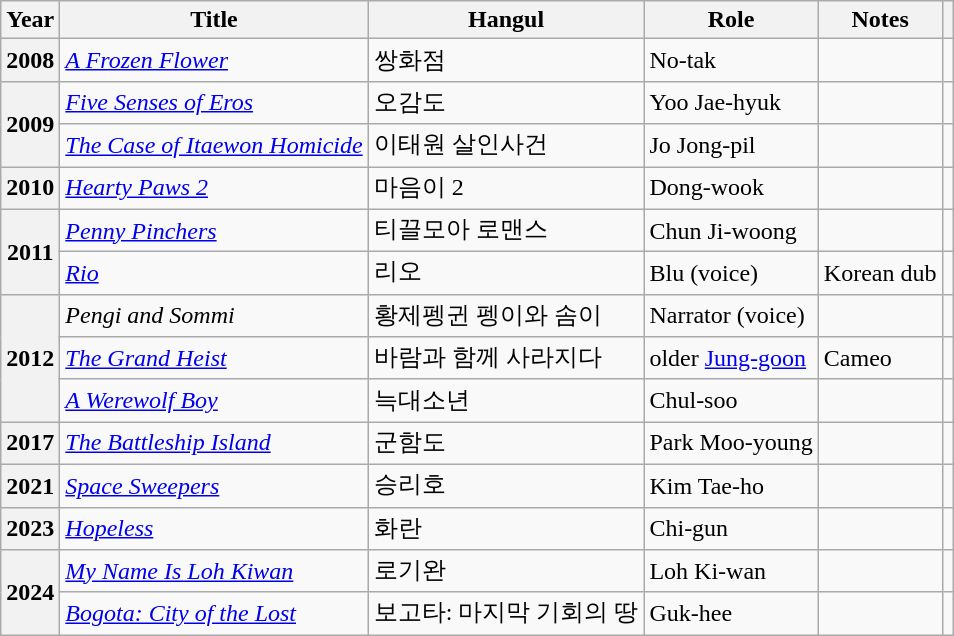<table class="wikitable plainrowheaders sortable">
<tr>
<th scope="col">Year</th>
<th scope="col">Title</th>
<th>Hangul</th>
<th scope="col">Role</th>
<th scope="col" class="unsortable">Notes</th>
<th class="unsortable"></th>
</tr>
<tr>
<th scope="row">2008</th>
<td><em><a href='#'>A Frozen Flower</a></em></td>
<td>쌍화점</td>
<td>No-tak</td>
<td></td>
<td></td>
</tr>
<tr>
<th scope="row" rowspan="2">2009</th>
<td><em><a href='#'>Five Senses of Eros</a></em></td>
<td>오감도</td>
<td>Yoo Jae-hyuk</td>
<td></td>
<td></td>
</tr>
<tr>
<td><em><a href='#'>The Case of Itaewon Homicide</a></em> </td>
<td>이태원 살인사건</td>
<td>Jo Jong-pil</td>
<td></td>
<td></td>
</tr>
<tr>
<th scope="row">2010</th>
<td><em><a href='#'>Hearty Paws 2</a></em></td>
<td>마음이 2</td>
<td>Dong-wook</td>
<td></td>
<td></td>
</tr>
<tr>
<th scope="row" rowspan="2">2011</th>
<td><em><a href='#'>Penny Pinchers</a></em> </td>
<td>티끌모아 로맨스</td>
<td>Chun Ji-woong</td>
<td></td>
<td></td>
</tr>
<tr>
<td><em><a href='#'>Rio</a></em></td>
<td>리오</td>
<td>Blu (voice)</td>
<td>Korean dub</td>
<td></td>
</tr>
<tr>
<th scope="row" rowspan="3">2012</th>
<td><em>Pengi and Sommi</em></td>
<td>황제펭귄 펭이와 솜이</td>
<td>Narrator (voice)</td>
<td></td>
<td></td>
</tr>
<tr>
<td><em><a href='#'>The Grand Heist</a></em></td>
<td>바람과 함께 사라지다</td>
<td>older <a href='#'>Jung-goon</a></td>
<td>Cameo</td>
<td></td>
</tr>
<tr>
<td><em><a href='#'>A Werewolf Boy</a></em></td>
<td>늑대소년</td>
<td>Chul-soo</td>
<td></td>
<td></td>
</tr>
<tr>
<th scope="row">2017</th>
<td><em><a href='#'>The Battleship Island</a></em></td>
<td>군함도</td>
<td>Park Moo-young</td>
<td></td>
<td></td>
</tr>
<tr>
<th scope="row">2021</th>
<td><em><a href='#'>Space Sweepers</a></em></td>
<td>승리호</td>
<td>Kim Tae-ho</td>
<td></td>
<td></td>
</tr>
<tr>
<th scope="row">2023</th>
<td><em><a href='#'>Hopeless</a></em></td>
<td>화란</td>
<td>Chi-gun</td>
<td></td>
<td></td>
</tr>
<tr>
<th scope="row" rowspan="2">2024</th>
<td><em><a href='#'>My Name Is Loh Kiwan</a></em></td>
<td>로기완</td>
<td>Loh Ki-wan</td>
<td></td>
<td></td>
</tr>
<tr>
<td><em><a href='#'>Bogota: City of the Lost</a></em></td>
<td>보고타: 마지막 기회의 땅</td>
<td>Guk-hee</td>
<td></td>
<td></td>
</tr>
</table>
